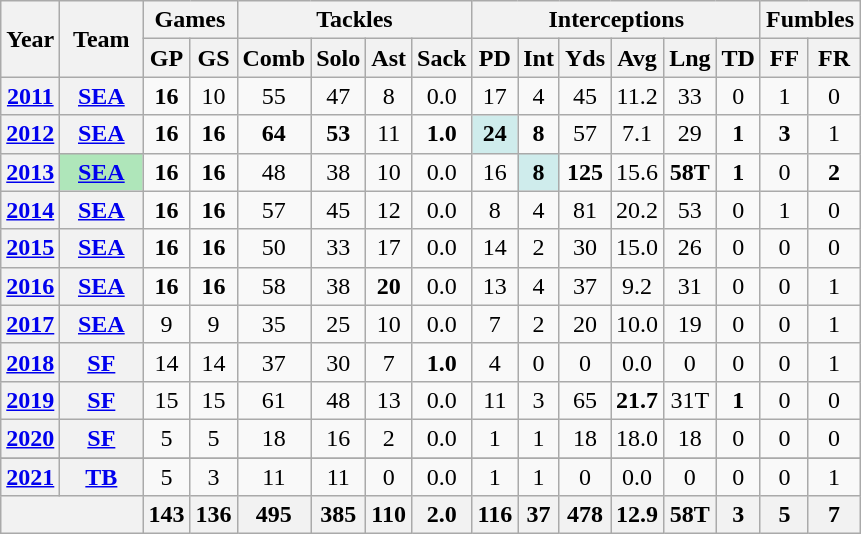<table class="wikitable" style="text-align: center;">
<tr>
<th rowspan="2">Year</th>
<th rowspan="2">Team</th>
<th colspan="2">Games</th>
<th colspan="4">Tackles</th>
<th colspan="6">Interceptions</th>
<th colspan="2">Fumbles</th>
</tr>
<tr>
<th>GP</th>
<th>GS</th>
<th>Comb</th>
<th>Solo</th>
<th>Ast</th>
<th>Sack</th>
<th>PD</th>
<th>Int</th>
<th>Yds</th>
<th>Avg</th>
<th>Lng</th>
<th>TD</th>
<th>FF</th>
<th>FR</th>
</tr>
<tr>
<th><a href='#'>2011</a></th>
<th><a href='#'>SEA</a></th>
<td><strong>16</strong></td>
<td>10</td>
<td>55</td>
<td>47</td>
<td>8</td>
<td>0.0</td>
<td>17</td>
<td>4</td>
<td>45</td>
<td>11.2</td>
<td>33</td>
<td>0</td>
<td>1</td>
<td>0</td>
</tr>
<tr>
<th><a href='#'>2012</a></th>
<th><a href='#'>SEA</a></th>
<td><strong>16</strong></td>
<td><strong>16</strong></td>
<td><strong>64</strong></td>
<td><strong>53</strong></td>
<td>11</td>
<td><strong>1.0</strong></td>
<td style="background:#cfecec;"><strong>24</strong></td>
<td><strong>8</strong></td>
<td>57</td>
<td>7.1</td>
<td>29</td>
<td><strong>1</strong></td>
<td><strong>3</strong></td>
<td>1</td>
</tr>
<tr>
<th><a href='#'>2013</a></th>
<th style="background:#afe6ba; width:3em;"><a href='#'>SEA</a></th>
<td><strong>16</strong></td>
<td><strong>16</strong></td>
<td>48</td>
<td>38</td>
<td>10</td>
<td>0.0</td>
<td>16</td>
<td style="background:#cfecec;"><strong>8</strong></td>
<td><strong>125</strong></td>
<td>15.6</td>
<td><strong>58T</strong></td>
<td><strong>1</strong></td>
<td>0</td>
<td><strong>2</strong></td>
</tr>
<tr>
<th><a href='#'>2014</a></th>
<th><a href='#'>SEA</a></th>
<td><strong>16</strong></td>
<td><strong>16</strong></td>
<td>57</td>
<td>45</td>
<td>12</td>
<td>0.0</td>
<td>8</td>
<td>4</td>
<td>81</td>
<td>20.2</td>
<td>53</td>
<td>0</td>
<td>1</td>
<td>0</td>
</tr>
<tr>
<th><a href='#'>2015</a></th>
<th><a href='#'>SEA</a></th>
<td><strong>16</strong></td>
<td><strong>16</strong></td>
<td>50</td>
<td>33</td>
<td>17</td>
<td>0.0</td>
<td>14</td>
<td>2</td>
<td>30</td>
<td>15.0</td>
<td>26</td>
<td>0</td>
<td>0</td>
<td>0</td>
</tr>
<tr>
<th><a href='#'>2016</a></th>
<th><a href='#'>SEA</a></th>
<td><strong>16</strong></td>
<td><strong>16</strong></td>
<td>58</td>
<td>38</td>
<td><strong>20</strong></td>
<td>0.0</td>
<td>13</td>
<td>4</td>
<td>37</td>
<td>9.2</td>
<td>31</td>
<td>0</td>
<td>0</td>
<td>1</td>
</tr>
<tr>
<th><a href='#'>2017</a></th>
<th><a href='#'>SEA</a></th>
<td>9</td>
<td>9</td>
<td>35</td>
<td>25</td>
<td>10</td>
<td>0.0</td>
<td>7</td>
<td>2</td>
<td>20</td>
<td>10.0</td>
<td>19</td>
<td>0</td>
<td>0</td>
<td>1</td>
</tr>
<tr>
<th><a href='#'>2018</a></th>
<th><a href='#'>SF</a></th>
<td>14</td>
<td>14</td>
<td>37</td>
<td>30</td>
<td>7</td>
<td><strong>1.0</strong></td>
<td>4</td>
<td>0</td>
<td>0</td>
<td>0.0</td>
<td>0</td>
<td>0</td>
<td>0</td>
<td>1</td>
</tr>
<tr>
<th><a href='#'>2019</a></th>
<th><a href='#'>SF</a></th>
<td>15</td>
<td>15</td>
<td>61</td>
<td>48</td>
<td>13</td>
<td>0.0</td>
<td>11</td>
<td>3</td>
<td>65</td>
<td><strong>21.7</strong></td>
<td>31T</td>
<td><strong>1</strong></td>
<td>0</td>
<td>0</td>
</tr>
<tr>
<th><a href='#'>2020</a></th>
<th><a href='#'>SF</a></th>
<td>5</td>
<td>5</td>
<td>18</td>
<td>16</td>
<td>2</td>
<td>0.0</td>
<td>1</td>
<td>1</td>
<td>18</td>
<td>18.0</td>
<td>18</td>
<td>0</td>
<td>0</td>
<td>0</td>
</tr>
<tr>
</tr>
<tr>
<th><a href='#'>2021</a></th>
<th><a href='#'>TB</a></th>
<td>5</td>
<td>3</td>
<td>11</td>
<td>11</td>
<td>0</td>
<td>0.0</td>
<td>1</td>
<td>1</td>
<td>0</td>
<td>0.0</td>
<td>0</td>
<td>0</td>
<td>0</td>
<td>1</td>
</tr>
<tr>
<th colspan="2"></th>
<th>143</th>
<th>136</th>
<th>495</th>
<th>385</th>
<th>110</th>
<th>2.0</th>
<th>116</th>
<th>37</th>
<th>478</th>
<th>12.9</th>
<th>58T</th>
<th>3</th>
<th>5</th>
<th>7</th>
</tr>
</table>
